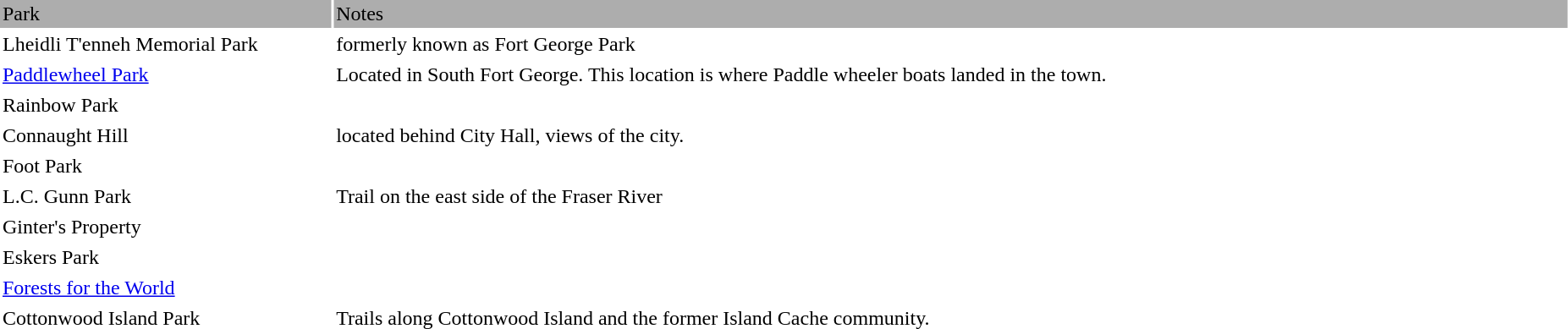<table border="0" cellpadding="2" cellspacing="2" style="width:98%;">
<tr style="background:#adadad;">
<td style="width:150px;">Park</td>
<td style="width:570px;">Notes</td>
</tr>
<tr>
<td>Lheidli T'enneh Memorial Park</td>
<td>formerly known as Fort George Park</td>
</tr>
<tr>
<td><a href='#'>Paddlewheel Park</a></td>
<td>Located in South Fort George. This location is where Paddle wheeler boats landed in the town.</td>
</tr>
<tr>
<td>Rainbow Park</td>
<td></td>
</tr>
<tr>
<td>Connaught Hill</td>
<td>located behind City Hall, views of the city.</td>
</tr>
<tr>
<td>Foot Park</td>
<td></td>
</tr>
<tr>
<td>L.C. Gunn Park</td>
<td>Trail on the east side of the Fraser River</td>
</tr>
<tr>
<td>Ginter's Property</td>
<td></td>
</tr>
<tr>
<td>Eskers Park</td>
<td></td>
</tr>
<tr>
<td><a href='#'>Forests for the World</a></td>
<td></td>
</tr>
<tr>
<td>Cottonwood Island Park</td>
<td>Trails along Cottonwood Island and the former Island Cache community.</td>
</tr>
</table>
